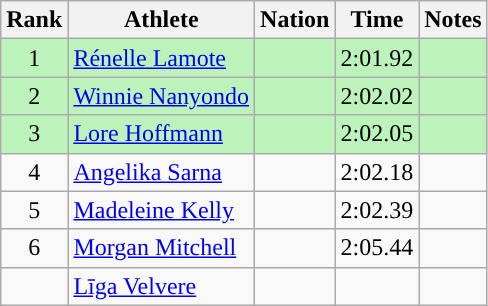<table class="wikitable sortable" style="text-align:center;">
<tr>
<th>Rank</th>
<th>Athlete</th>
<th>Nation</th>
<th>Time</th>
<th>Notes</th>
</tr>
<tr bgcolor=#bbf3bb>
<td>1</td>
<td align="left"><a href='#'>Rénelle Lamote</a></td>
<td align=left></td>
<td>2:01.92</td>
<td></td>
</tr>
<tr bgcolor=#bbf3bb>
<td>2</td>
<td align="left"><a href='#'>Winnie Nanyondo</a></td>
<td align=left></td>
<td>2:02.02</td>
<td></td>
</tr>
<tr bgcolor=#bbf3bb>
<td>3</td>
<td align="left"><a href='#'>Lore Hoffmann</a></td>
<td align=left></td>
<td>2:02.05</td>
<td></td>
</tr>
<tr>
<td>4</td>
<td align="left"><a href='#'>Angelika Sarna</a></td>
<td align=left></td>
<td>2:02.18</td>
<td></td>
</tr>
<tr>
<td>5</td>
<td align="left"><a href='#'>Madeleine Kelly</a></td>
<td align=left></td>
<td>2:02.39</td>
<td></td>
</tr>
<tr>
<td>6</td>
<td align="left"><a href='#'>Morgan Mitchell</a></td>
<td align=left></td>
<td>2:05.44</td>
<td></td>
</tr>
<tr>
<td></td>
<td align="left"><a href='#'>Līga Velvere</a></td>
<td align=left></td>
<td></td>
<td></td>
</tr>
</table>
